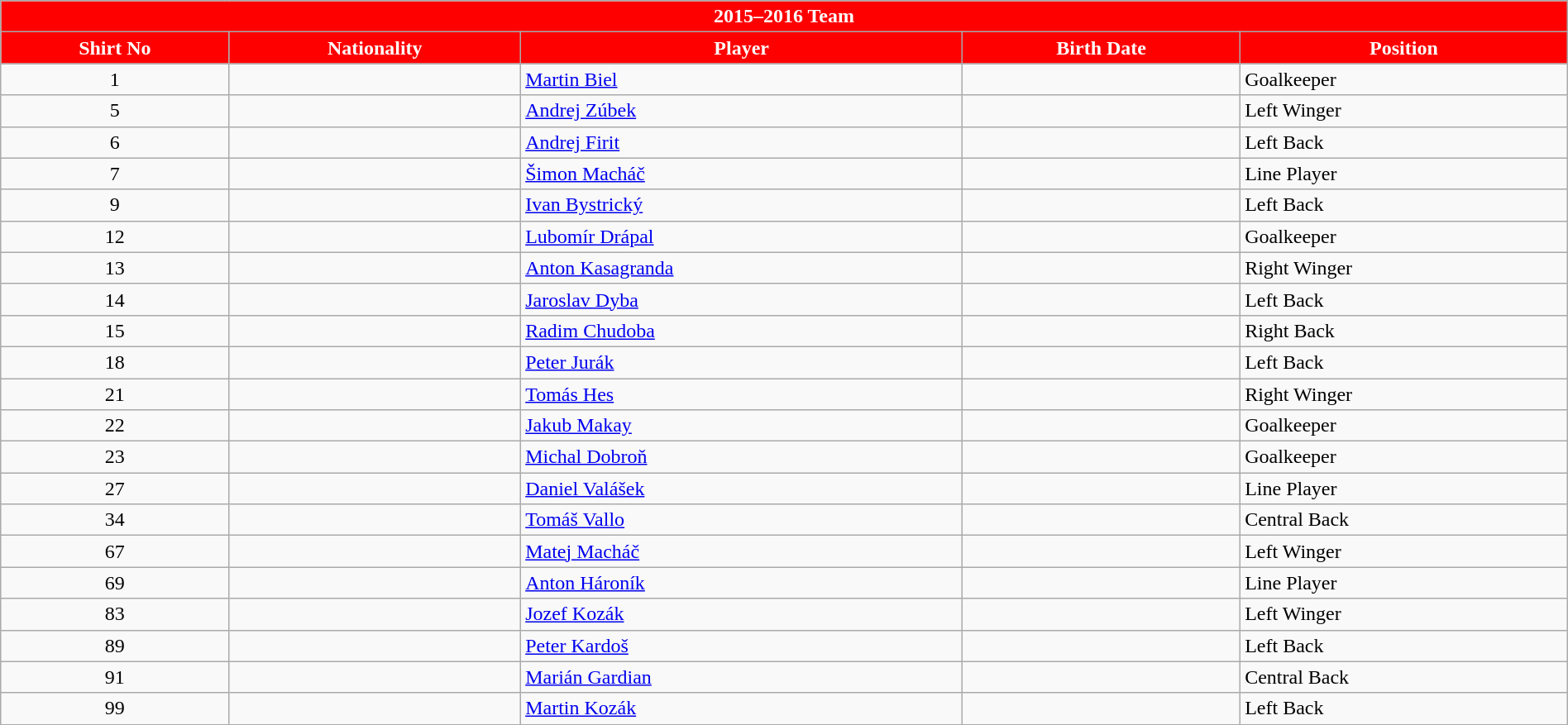<table class="wikitable collapsible collapsed" style="width:100%;">
<tr>
<th colspan=5 style="background-color:#FF0000;color:#FFFFFF;text-align:center;"><strong>2015–2016 Team</strong></th>
</tr>
<tr>
<th style="color:#FFFFFF; background:#FF0000">Shirt No</th>
<th style="color:#FFFFFF; background:#FF0000">Nationality</th>
<th style="color:#FFFFFF; background:#FF0000">Player</th>
<th style="color:#FFFFFF; background:#FF0000">Birth Date</th>
<th style="color:#FFFFFF; background:#FF0000">Position</th>
</tr>
<tr>
<td align=center>1</td>
<td></td>
<td><a href='#'>Martin Biel</a></td>
<td></td>
<td>Goalkeeper</td>
</tr>
<tr>
<td align=center>5</td>
<td></td>
<td><a href='#'>Andrej Zúbek</a></td>
<td></td>
<td>Left Winger</td>
</tr>
<tr>
<td align=center>6</td>
<td></td>
<td><a href='#'>Andrej Firit</a></td>
<td></td>
<td>Left Back</td>
</tr>
<tr>
<td align=center>7</td>
<td></td>
<td><a href='#'>Šimon Macháč</a></td>
<td></td>
<td>Line Player</td>
</tr>
<tr>
<td align=center>9</td>
<td></td>
<td><a href='#'>Ivan Bystrický</a></td>
<td></td>
<td>Left Back</td>
</tr>
<tr>
<td align=center>12</td>
<td></td>
<td><a href='#'>Lubomír Drápal</a></td>
<td></td>
<td>Goalkeeper</td>
</tr>
<tr>
<td align=center>13</td>
<td></td>
<td><a href='#'>Anton Kasagranda</a></td>
<td></td>
<td>Right Winger</td>
</tr>
<tr>
<td align=center>14</td>
<td></td>
<td><a href='#'>Jaroslav Dyba</a></td>
<td></td>
<td>Left Back</td>
</tr>
<tr>
<td align=center>15</td>
<td></td>
<td><a href='#'>Radim Chudoba</a></td>
<td></td>
<td>Right Back</td>
</tr>
<tr>
<td align=center>18</td>
<td></td>
<td><a href='#'>Peter Jurák</a></td>
<td></td>
<td>Left Back</td>
</tr>
<tr>
<td align=center>21</td>
<td></td>
<td><a href='#'>Tomás Hes</a></td>
<td></td>
<td>Right Winger</td>
</tr>
<tr>
<td align=center>22</td>
<td></td>
<td><a href='#'>Jakub Makay</a></td>
<td></td>
<td>Goalkeeper</td>
</tr>
<tr>
<td align=center>23</td>
<td></td>
<td><a href='#'>Michal Dobroň</a></td>
<td></td>
<td>Goalkeeper</td>
</tr>
<tr>
<td align=center>27</td>
<td></td>
<td><a href='#'>Daniel Valášek</a></td>
<td></td>
<td>Line Player</td>
</tr>
<tr>
<td align=center>34</td>
<td></td>
<td><a href='#'>Tomáš Vallo</a></td>
<td></td>
<td>Central Back</td>
</tr>
<tr>
<td align=center>67</td>
<td></td>
<td><a href='#'>Matej Macháč</a></td>
<td></td>
<td>Left Winger</td>
</tr>
<tr>
<td align=center>69</td>
<td></td>
<td><a href='#'>Anton Hároník</a></td>
<td></td>
<td>Line Player</td>
</tr>
<tr>
<td align=center>83</td>
<td></td>
<td><a href='#'>Jozef Kozák</a></td>
<td></td>
<td>Left Winger</td>
</tr>
<tr>
<td align=center>89</td>
<td></td>
<td><a href='#'>Peter Kardoš</a></td>
<td></td>
<td>Left Back</td>
</tr>
<tr>
<td align=center>91</td>
<td></td>
<td><a href='#'>Marián Gardian</a></td>
<td></td>
<td>Central Back</td>
</tr>
<tr>
<td align=center>99</td>
<td></td>
<td><a href='#'>Martin Kozák</a></td>
<td></td>
<td>Left Back</td>
</tr>
</table>
